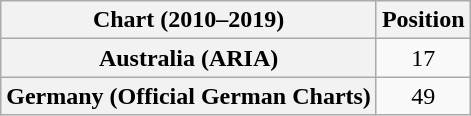<table class="wikitable sortable plainrowheaders" style="text-align:center">
<tr>
<th scope="col">Chart (2010–2019)</th>
<th scope="col">Position</th>
</tr>
<tr>
<th scope="row">Australia (ARIA)</th>
<td>17</td>
</tr>
<tr>
<th scope="row">Germany (Official German Charts)</th>
<td>49</td>
</tr>
</table>
